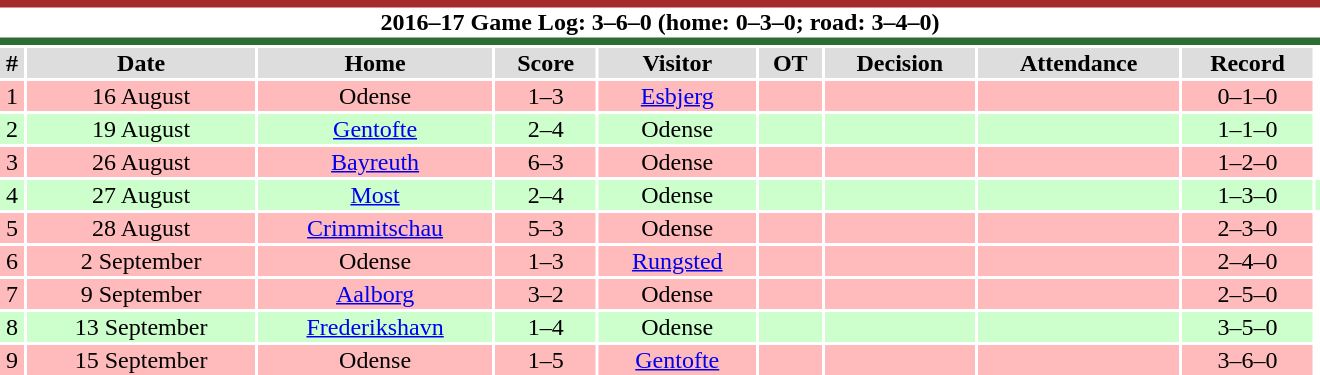<table class="toccolours collapsible collapsed" width=70% style="clear:both; margin:1.5em auto; text-align:center;">
<tr>
<th colspan=10 style="background:#FFFFFF; border-top:#A52A2A 5px solid; border-bottom:#2C6D34 5px solid;">2016–17 Game Log: 3–6–0 (home: 0–3–0; road: 3–4–0)</th>
</tr>
<tr style="text-align:center; background:#ddd;">
<th>#</th>
<th>Date</th>
<th>Home</th>
<th>Score</th>
<th>Visitor</th>
<th>OT</th>
<th>Decision</th>
<th>Attendance</th>
<th>Record</th>
</tr>
<tr style="text-align:center; background:#FFBBBB">
<td>1</td>
<td>16 August</td>
<td>Odense</td>
<td>1–3</td>
<td><a href='#'>Esbjerg</a></td>
<td></td>
<td></td>
<td></td>
<td>0–1–0</td>
</tr>
<tr style="text-align:center; background:#CCFFCC">
<td>2</td>
<td>19 August</td>
<td><a href='#'>Gentofte</a></td>
<td>2–4</td>
<td>Odense</td>
<td></td>
<td></td>
<td></td>
<td>1–1–0</td>
</tr>
<tr style="text-align:center; background:#FFBBBB">
<td>3</td>
<td>26 August</td>
<td><a href='#'>Bayreuth</a></td>
<td>6–3</td>
<td>Odense</td>
<td></td>
<td></td>
<td></td>
<td>1–2–0</td>
</tr>
<tr style="text-align:center; background:#CCFFCC">
<td>4</td>
<td>27 August</td>
<td><a href='#'>Most</a></td>
<td>2–4</td>
<td>Odense</td>
<td></td>
<td></td>
<td></td>
<td>1–3–0</td>
<td></td>
</tr>
<tr style="text-align:center; background:#FFBBBB">
<td>5</td>
<td>28 August</td>
<td><a href='#'>Crimmitschau</a></td>
<td>5–3</td>
<td>Odense</td>
<td></td>
<td></td>
<td></td>
<td>2–3–0</td>
</tr>
<tr style="text-align:center; background:#FFBBBB">
<td>6</td>
<td>2 September</td>
<td>Odense</td>
<td>1–3</td>
<td><a href='#'>Rungsted</a></td>
<td></td>
<td></td>
<td></td>
<td>2–4–0</td>
</tr>
<tr style="text-align:center; background:#FFBBBB">
<td>7</td>
<td>9 September</td>
<td><a href='#'>Aalborg</a></td>
<td>3–2</td>
<td>Odense</td>
<td></td>
<td></td>
<td></td>
<td>2–5–0</td>
</tr>
<tr style="text-align:center; background:#CCFFCC">
<td>8</td>
<td>13 September</td>
<td><a href='#'>Frederikshavn</a></td>
<td>1–4</td>
<td>Odense</td>
<td></td>
<td></td>
<td></td>
<td>3–5–0</td>
</tr>
<tr style="text-align:center; background:#FFBBBB">
<td>9</td>
<td>15 September</td>
<td>Odense</td>
<td>1–5</td>
<td><a href='#'>Gentofte</a></td>
<td></td>
<td></td>
<td></td>
<td>3–6–0</td>
</tr>
</table>
